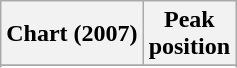<table class="wikitable sortable">
<tr>
<th align="left">Chart (2007)</th>
<th align="center">Peak<br>position</th>
</tr>
<tr>
</tr>
<tr>
</tr>
<tr>
</tr>
<tr>
</tr>
</table>
